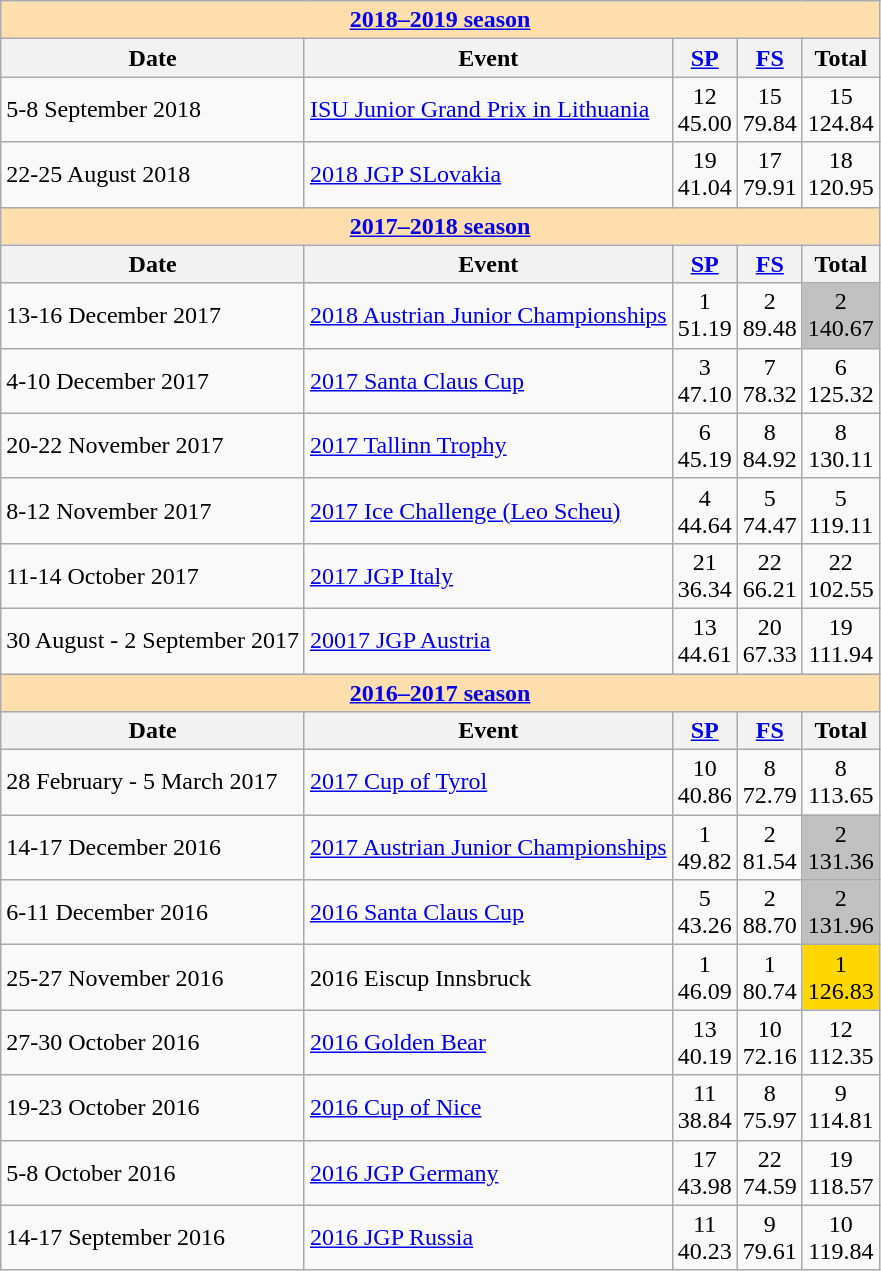<table class="wikitable">
<tr>
<td style="background-color: #ffdead; " colspan=5 align=center><a href='#'><strong>2018–2019 season</strong></a></td>
</tr>
<tr>
<th>Date</th>
<th>Event</th>
<th><a href='#'>SP</a></th>
<th><a href='#'>FS</a></th>
<th>Total</th>
</tr>
<tr>
<td>5-8 September 2018</td>
<td><a href='#'>ISU Junior Grand Prix in Lithuania</a></td>
<td align=center>12 <br> 45.00</td>
<td align=center>15 <br> 79.84</td>
<td align=center>15 <br> 124.84</td>
</tr>
<tr>
<td>22-25 August 2018</td>
<td><a href='#'>2018 JGP SLovakia</a></td>
<td align=center>19 <br> 41.04</td>
<td align=center>17 <br> 79.91</td>
<td align=center>18 <br> 120.95</td>
</tr>
<tr>
<td style="background-color: #ffdead; " colspan=5 align=center><a href='#'><strong>2017–2018 season</strong></a></td>
</tr>
<tr>
<th>Date</th>
<th>Event</th>
<th><a href='#'>SP</a></th>
<th><a href='#'>FS</a></th>
<th>Total</th>
</tr>
<tr>
<td>13-16 December 2017</td>
<td><a href='#'>2018 Austrian Junior Championships</a></td>
<td align=center>1 <br> 51.19</td>
<td align=center>2 <br> 89.48</td>
<td align=center bgcolor=silver>2 <br> 140.67</td>
</tr>
<tr>
<td>4-10 December 2017</td>
<td><a href='#'>2017 Santa Claus Cup</a></td>
<td align=center>3 <br> 47.10</td>
<td align=center>7 <br> 78.32</td>
<td align=center>6 <br> 125.32</td>
</tr>
<tr>
<td>20-22 November 2017</td>
<td><a href='#'>2017 Tallinn Trophy</a></td>
<td align=center>6 <br> 45.19</td>
<td align=center>8 <br> 84.92</td>
<td align=center>8 <br> 130.11</td>
</tr>
<tr>
<td>8-12 November 2017</td>
<td><a href='#'>2017 Ice Challenge (Leo Scheu)</a></td>
<td align=center>4 <br> 44.64</td>
<td align=center>5 <br> 74.47</td>
<td align=center>5 <br> 119.11</td>
</tr>
<tr>
<td>11-14 October 2017</td>
<td><a href='#'>2017 JGP Italy</a></td>
<td align=center>21 <br> 36.34</td>
<td align=center>22 <br> 66.21</td>
<td align=center>22 <br> 102.55</td>
</tr>
<tr>
<td>30 August - 2 September 2017</td>
<td><a href='#'>20017 JGP Austria</a></td>
<td align=center>13 <br> 44.61</td>
<td align=center>20 <br> 67.33</td>
<td align=center>19 <br> 111.94</td>
</tr>
<tr>
<td style="background-color: #ffdead; " colspan=5 align=center><a href='#'><strong>2016–2017 season</strong></a></td>
</tr>
<tr>
<th>Date</th>
<th>Event</th>
<th><a href='#'>SP</a></th>
<th><a href='#'>FS</a></th>
<th>Total</th>
</tr>
<tr>
<td>28 February - 5 March 2017</td>
<td><a href='#'>2017 Cup of Tyrol</a></td>
<td align=center>10 <br> 40.86</td>
<td align=center>8 <br> 72.79</td>
<td align=center>8 <br> 113.65</td>
</tr>
<tr>
<td>14-17 December 2016</td>
<td><a href='#'>2017 Austrian Junior Championships</a></td>
<td align=center>1 <br> 49.82</td>
<td align=center>2 <br> 81.54</td>
<td align=center bgcolor=silver>2 <br> 131.36</td>
</tr>
<tr>
<td>6-11 December 2016</td>
<td><a href='#'>2016 Santa Claus Cup</a></td>
<td align=center>5 <br> 43.26</td>
<td align=center>2 <br> 88.70</td>
<td align=center bgcolor=silver>2 <br> 131.96</td>
</tr>
<tr>
<td>25-27 November 2016</td>
<td>2016 Eiscup Innsbruck</td>
<td align=center>1 <br> 46.09</td>
<td align=center>1 <br> 80.74</td>
<td align=center bgcolor=gold>1 <br> 126.83</td>
</tr>
<tr>
<td>27-30 October 2016</td>
<td><a href='#'>2016 Golden Bear</a></td>
<td align=center>13 <br> 40.19</td>
<td align=center>10 <br> 72.16</td>
<td align=center>12 <br> 112.35</td>
</tr>
<tr>
<td>19-23 October 2016</td>
<td><a href='#'>2016 Cup of Nice</a></td>
<td align=center>11 <br> 38.84</td>
<td align=center>8 <br> 75.97</td>
<td align=center>9 <br> 114.81</td>
</tr>
<tr>
<td>5-8 October 2016</td>
<td><a href='#'>2016 JGP Germany</a></td>
<td align=center>17 <br> 43.98</td>
<td align=center>22 <br> 74.59</td>
<td align=center>19 <br> 118.57</td>
</tr>
<tr>
<td>14-17 September 2016</td>
<td><a href='#'>2016 JGP Russia</a></td>
<td align=center>11 <br> 40.23</td>
<td align=center>9 <br> 79.61</td>
<td align=center>10 <br> 119.84</td>
</tr>
</table>
